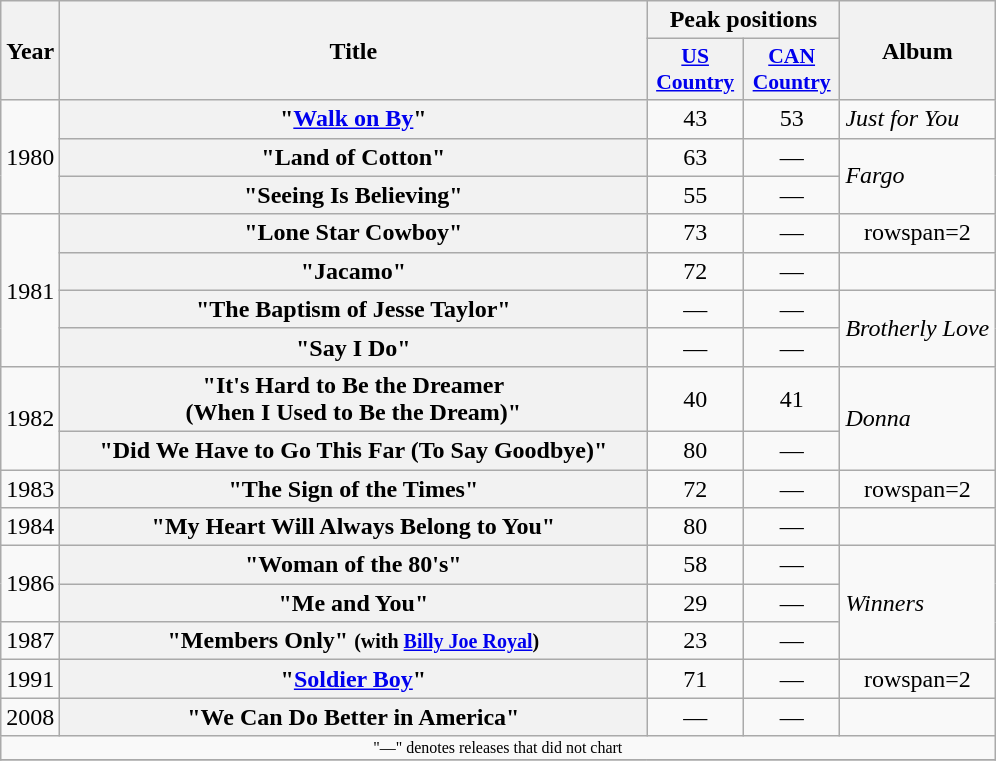<table class="wikitable plainrowheaders" style=text-align:center;>
<tr>
<th scope="col" rowspan="2">Year</th>
<th scope="col" rowspan="2" style="width:24em;">Title</th>
<th scope="col" colspan="2">Peak positions</th>
<th scope="col" rowspan="2">Album</th>
</tr>
<tr>
<th style="width:4em;font-size:90%;"><a href='#'>US Country</a><br></th>
<th style="width:4em;font-size:90%;"><a href='#'>CAN Country</a><br></th>
</tr>
<tr>
<td rowspan=3>1980</td>
<th scope="row">"<a href='#'>Walk on By</a>"</th>
<td>43</td>
<td>53</td>
<td align=left><em>Just for You</em></td>
</tr>
<tr>
<th scope="row">"Land of Cotton"</th>
<td>63</td>
<td>—</td>
<td align=left rowspan=2><em>Fargo</em></td>
</tr>
<tr>
<th scope="row">"Seeing Is Believing"</th>
<td>55</td>
<td>—</td>
</tr>
<tr>
<td rowspan=4>1981</td>
<th scope="row">"Lone Star Cowboy"</th>
<td>73</td>
<td>—</td>
<td>rowspan=2 </td>
</tr>
<tr>
<th scope="row">"Jacamo"</th>
<td>72</td>
<td>—</td>
</tr>
<tr>
<th scope="row">"The Baptism of Jesse Taylor"</th>
<td>—</td>
<td>—</td>
<td align=left rowspan=2><em>Brotherly Love</em></td>
</tr>
<tr>
<th scope="row">"Say I Do"</th>
<td>—</td>
<td>—</td>
</tr>
<tr>
<td rowspan=2>1982</td>
<th scope="row">"It's Hard to Be the Dreamer<br>(When I Used to Be the Dream)"</th>
<td>40</td>
<td>41</td>
<td align=left rowspan=2><em>Donna</em></td>
</tr>
<tr>
<th scope="row">"Did We Have to Go This Far (To Say Goodbye)"</th>
<td>80</td>
<td>—</td>
</tr>
<tr>
<td>1983</td>
<th scope="row">"The Sign of the Times"</th>
<td>72</td>
<td>—</td>
<td>rowspan=2 </td>
</tr>
<tr>
<td>1984</td>
<th scope="row">"My Heart Will Always Belong to You"</th>
<td>80</td>
<td>—</td>
</tr>
<tr>
<td rowspan=2>1986</td>
<th scope="row">"Woman of the 80's"</th>
<td>58</td>
<td>—</td>
<td align=left rowspan=3><em>Winners</em></td>
</tr>
<tr>
<th scope="row">"Me and You"</th>
<td>29</td>
<td>—</td>
</tr>
<tr>
<td>1987</td>
<th scope="row">"Members Only" <small>(with <a href='#'>Billy Joe Royal</a>)</small></th>
<td>23</td>
<td>—</td>
</tr>
<tr>
<td>1991</td>
<th scope="row">"<a href='#'>Soldier Boy</a>"</th>
<td>71</td>
<td>—</td>
<td>rowspan=2 </td>
</tr>
<tr>
<td>2008</td>
<th scope="row">"We Can Do Better in America"</th>
<td>—</td>
<td>—</td>
</tr>
<tr>
<td colspan="5" style="font-size:8pt">"—" denotes releases that did not chart</td>
</tr>
<tr>
</tr>
</table>
